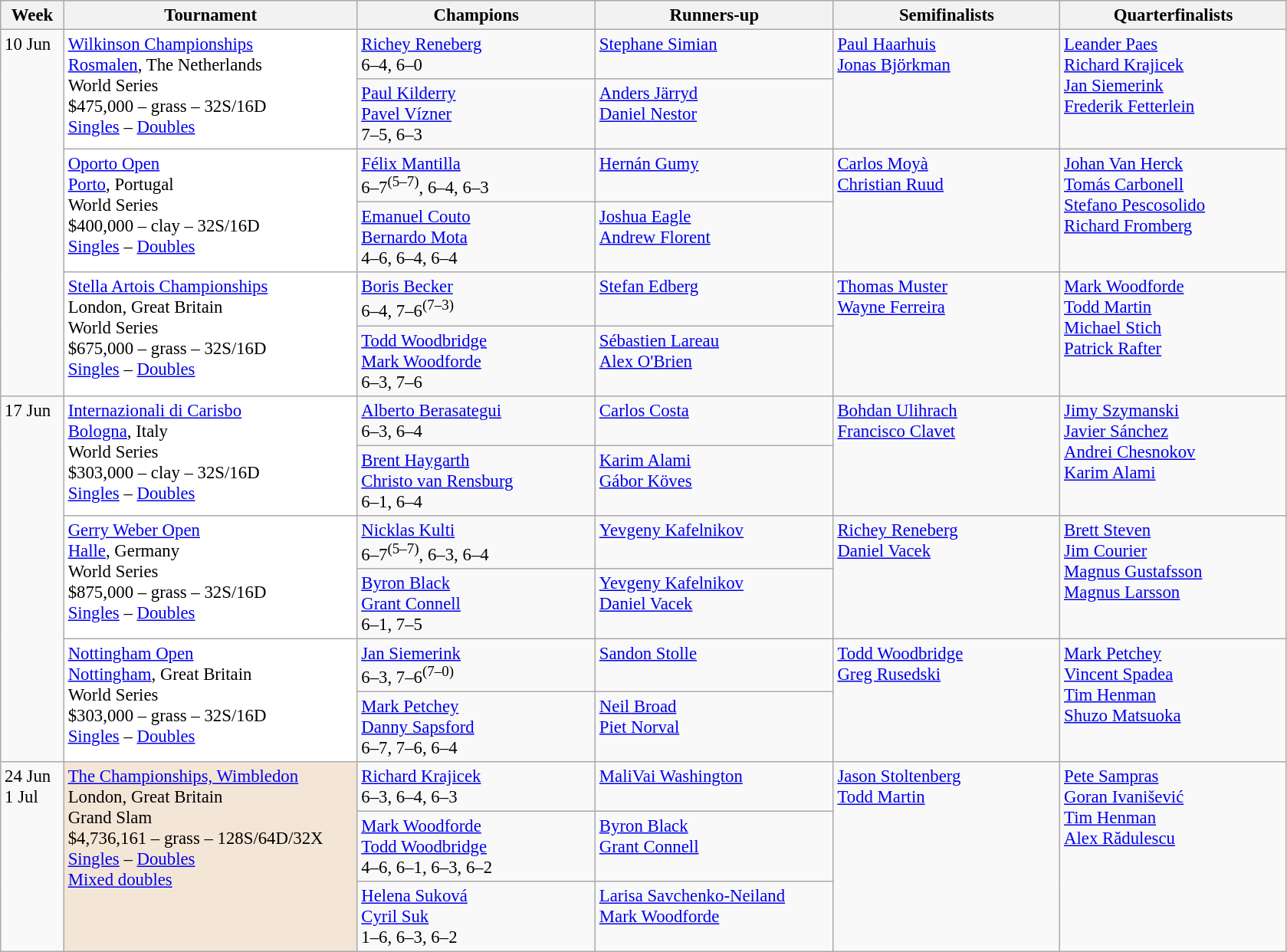<table class=wikitable style=font-size:95%>
<tr>
<th style="width:48px;">Week</th>
<th style="width:248px;">Tournament</th>
<th style="width:200px;">Champions</th>
<th style="width:200px;">Runners-up</th>
<th style="width:190px;">Semifinalists</th>
<th style="width:190px;">Quarterfinalists</th>
</tr>
<tr valign=top>
<td rowspan=6>10 Jun</td>
<td style="background:#FFF;" rowspan=2><a href='#'>Wilkinson Championships</a><br> <a href='#'>Rosmalen</a>, The Netherlands<br>World Series<br>$475,000 – grass – 32S/16D<br><a href='#'>Singles</a> – <a href='#'>Doubles</a></td>
<td> <a href='#'>Richey Reneberg</a><br> 6–4, 6–0</td>
<td> <a href='#'>Stephane Simian</a></td>
<td rowspan=2> <a href='#'>Paul Haarhuis</a><br> <a href='#'>Jonas Björkman</a></td>
<td rowspan=2> <a href='#'>Leander Paes</a><br> <a href='#'>Richard Krajicek</a><br> <a href='#'>Jan Siemerink</a><br> <a href='#'>Frederik Fetterlein</a></td>
</tr>
<tr valign=top>
<td> <a href='#'>Paul Kilderry</a><br> <a href='#'>Pavel Vízner</a><br> 7–5, 6–3</td>
<td> <a href='#'>Anders Järryd</a><br> <a href='#'>Daniel Nestor</a></td>
</tr>
<tr valign=top>
<td style="background:#FFF;" rowspan=2><a href='#'>Oporto Open</a><br> <a href='#'>Porto</a>, Portugal<br>World Series<br>$400,000 – clay – 32S/16D<br><a href='#'>Singles</a> – <a href='#'>Doubles</a></td>
<td> <a href='#'>Félix Mantilla</a><br> 6–7<sup>(5–7)</sup>, 6–4, 6–3</td>
<td> <a href='#'>Hernán Gumy</a></td>
<td rowspan=2> <a href='#'>Carlos Moyà</a><br> <a href='#'>Christian Ruud</a></td>
<td rowspan=2> <a href='#'>Johan Van Herck</a><br> <a href='#'>Tomás Carbonell</a><br> <a href='#'>Stefano Pescosolido</a><br> <a href='#'>Richard Fromberg</a></td>
</tr>
<tr valign=top>
<td> <a href='#'>Emanuel Couto</a><br> <a href='#'>Bernardo Mota</a><br> 4–6, 6–4, 6–4</td>
<td> <a href='#'>Joshua Eagle</a><br> <a href='#'>Andrew Florent</a></td>
</tr>
<tr valign=top>
<td style="background:#FFF;" rowspan=2><a href='#'>Stella Artois Championships</a><br> London, Great Britain<br>World Series<br>$675,000 – grass – 32S/16D<br><a href='#'>Singles</a> – <a href='#'>Doubles</a></td>
<td> <a href='#'>Boris Becker</a><br> 6–4, 7–6<sup>(7–3)</sup></td>
<td> <a href='#'>Stefan Edberg</a></td>
<td rowspan=2> <a href='#'>Thomas Muster</a><br> <a href='#'>Wayne Ferreira</a></td>
<td rowspan=2> <a href='#'>Mark Woodforde</a><br> <a href='#'>Todd Martin</a><br> <a href='#'>Michael Stich</a><br> <a href='#'>Patrick Rafter</a></td>
</tr>
<tr valign=top>
<td> <a href='#'>Todd Woodbridge</a><br> <a href='#'>Mark Woodforde</a><br> 6–3, 7–6</td>
<td> <a href='#'>Sébastien Lareau</a><br> <a href='#'>Alex O'Brien</a></td>
</tr>
<tr valign=top>
<td rowspan=6>17 Jun</td>
<td style="background:#FFF;" rowspan=2><a href='#'>Internazionali di Carisbo</a><br> <a href='#'>Bologna</a>, Italy<br>World Series<br>$303,000 – clay – 32S/16D<br><a href='#'>Singles</a> – <a href='#'>Doubles</a></td>
<td> <a href='#'>Alberto Berasategui</a><br> 6–3, 6–4</td>
<td> <a href='#'>Carlos Costa</a></td>
<td rowspan=2> <a href='#'>Bohdan Ulihrach</a><br> <a href='#'>Francisco Clavet</a></td>
<td rowspan=2> <a href='#'>Jimy Szymanski</a><br> <a href='#'>Javier Sánchez</a><br> <a href='#'>Andrei Chesnokov</a><br> <a href='#'>Karim Alami</a></td>
</tr>
<tr valign=top>
<td> <a href='#'>Brent Haygarth</a><br> <a href='#'>Christo van Rensburg</a><br> 6–1, 6–4</td>
<td> <a href='#'>Karim Alami</a><br> <a href='#'>Gábor Köves</a></td>
</tr>
<tr valign=top>
<td style="background:#FFF;" rowspan=2><a href='#'>Gerry Weber Open</a><br> <a href='#'>Halle</a>, Germany<br>World Series<br>$875,000 – grass – 32S/16D<br><a href='#'>Singles</a> – <a href='#'>Doubles</a></td>
<td> <a href='#'>Nicklas Kulti</a><br> 6–7<sup>(5–7)</sup>, 6–3, 6–4</td>
<td> <a href='#'>Yevgeny Kafelnikov</a></td>
<td rowspan=2> <a href='#'>Richey Reneberg</a><br> <a href='#'>Daniel Vacek</a></td>
<td rowspan=2> <a href='#'>Brett Steven</a><br> <a href='#'>Jim Courier</a><br> <a href='#'>Magnus Gustafsson</a><br> <a href='#'>Magnus Larsson</a></td>
</tr>
<tr valign=top>
<td> <a href='#'>Byron Black</a><br> <a href='#'>Grant Connell</a><br> 6–1, 7–5</td>
<td> <a href='#'>Yevgeny Kafelnikov</a><br> <a href='#'>Daniel Vacek</a></td>
</tr>
<tr valign=top>
<td style="background:#FFF;" rowspan=2><a href='#'>Nottingham Open</a><br> <a href='#'>Nottingham</a>, Great Britain<br>World Series<br>$303,000 – grass – 32S/16D<br><a href='#'>Singles</a> – <a href='#'>Doubles</a></td>
<td> <a href='#'>Jan Siemerink</a><br> 6–3, 7–6<sup>(7–0)</sup></td>
<td> <a href='#'>Sandon Stolle</a></td>
<td rowspan=2> <a href='#'>Todd Woodbridge</a><br> <a href='#'>Greg Rusedski</a></td>
<td rowspan=2> <a href='#'>Mark Petchey</a><br> <a href='#'>Vincent Spadea</a><br> <a href='#'>Tim Henman</a><br> <a href='#'>Shuzo Matsuoka</a></td>
</tr>
<tr valign=top>
<td> <a href='#'>Mark Petchey</a><br> <a href='#'>Danny Sapsford</a><br> 6–7, 7–6, 6–4</td>
<td> <a href='#'>Neil Broad</a><br> <a href='#'>Piet Norval</a></td>
</tr>
<tr valign=top>
<td rowspan=3>24 Jun<br>1 Jul</td>
<td style="background:#F3E6D7;" rowspan=3><a href='#'>The Championships, Wimbledon</a><br>  London, Great Britain<br>Grand Slam<br>$4,736,161 – grass – 128S/64D/32X<br><a href='#'>Singles</a> – <a href='#'>Doubles</a> <br><a href='#'>Mixed doubles</a></td>
<td> <a href='#'>Richard Krajicek</a><br>6–3, 6–4, 6–3</td>
<td> <a href='#'>MaliVai Washington</a></td>
<td rowspan=3> <a href='#'>Jason Stoltenberg</a> <br>  <a href='#'>Todd Martin</a></td>
<td rowspan=3> <a href='#'>Pete Sampras</a> <br>  <a href='#'>Goran Ivanišević</a> <br>  <a href='#'>Tim Henman</a> <br>  <a href='#'>Alex Rădulescu</a></td>
</tr>
<tr valign=top>
<td> <a href='#'>Mark Woodforde</a><br> <a href='#'>Todd Woodbridge</a><br> 4–6, 6–1, 6–3, 6–2</td>
<td> <a href='#'>Byron Black</a><br> <a href='#'>Grant Connell</a></td>
</tr>
<tr valign=top>
<td> <a href='#'>Helena Suková</a> <br> <a href='#'>Cyril Suk</a><br> 1–6, 6–3, 6–2</td>
<td> <a href='#'>Larisa Savchenko-Neiland</a><br> <a href='#'>Mark Woodforde</a></td>
</tr>
</table>
